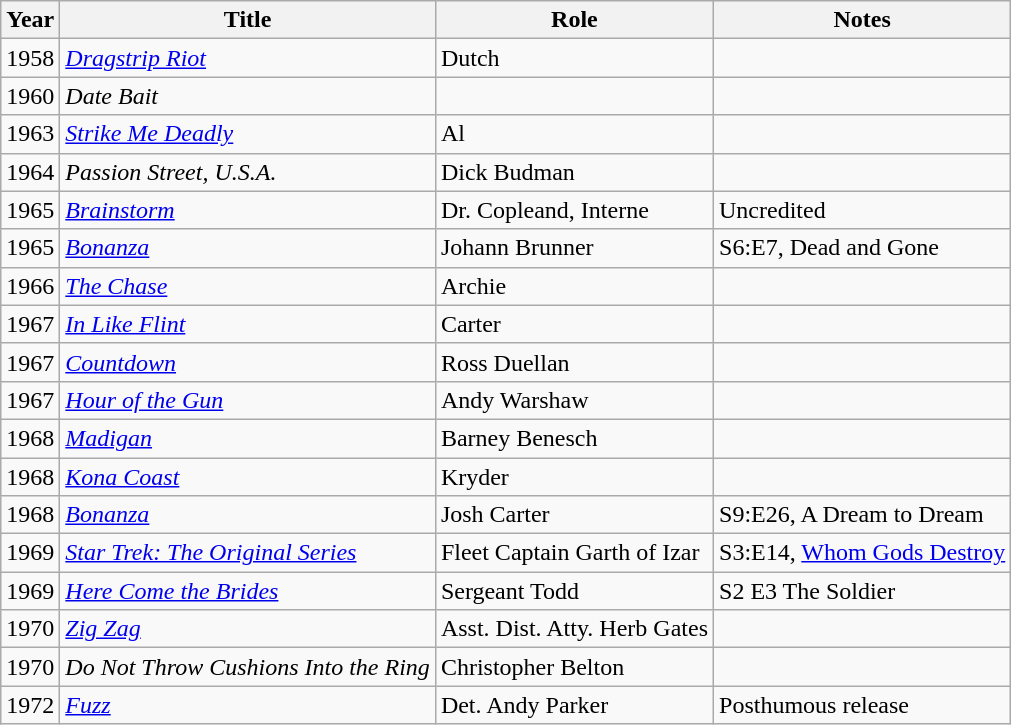<table class="wikitable sortable">
<tr>
<th>Year</th>
<th>Title</th>
<th>Role</th>
<th class="unsortable">Notes</th>
</tr>
<tr>
<td>1958</td>
<td><em><a href='#'>Dragstrip Riot</a></em></td>
<td>Dutch</td>
<td></td>
</tr>
<tr>
<td>1960</td>
<td><em>Date Bait</em></td>
<td></td>
<td></td>
</tr>
<tr>
<td>1963</td>
<td><em><a href='#'>Strike Me Deadly</a></em></td>
<td>Al</td>
<td></td>
</tr>
<tr>
<td>1964</td>
<td><em>Passion Street, U.S.A.</em></td>
<td>Dick Budman</td>
<td></td>
</tr>
<tr>
<td>1965</td>
<td><em><a href='#'>Brainstorm</a></em></td>
<td>Dr. Copleand, Interne</td>
<td>Uncredited</td>
</tr>
<tr>
<td>1965</td>
<td><em><a href='#'>Bonanza</a></em></td>
<td>Johann Brunner</td>
<td>S6:E7, Dead and Gone</td>
</tr>
<tr>
<td>1966</td>
<td data-sort-value="Chase, The"><em><a href='#'>The Chase</a></em></td>
<td>Archie</td>
<td></td>
</tr>
<tr>
<td>1967</td>
<td><em><a href='#'>In Like Flint</a></em></td>
<td>Carter</td>
<td></td>
</tr>
<tr>
<td>1967</td>
<td><em><a href='#'>Countdown</a></em></td>
<td>Ross Duellan</td>
<td></td>
</tr>
<tr>
<td>1967</td>
<td><em><a href='#'>Hour of the Gun</a></em></td>
<td>Andy Warshaw</td>
<td></td>
</tr>
<tr>
<td>1968</td>
<td><em><a href='#'>Madigan</a></em></td>
<td>Barney Benesch</td>
<td></td>
</tr>
<tr>
<td>1968</td>
<td><em><a href='#'>Kona Coast</a></em></td>
<td>Kryder</td>
<td></td>
</tr>
<tr>
<td>1968</td>
<td><em><a href='#'>Bonanza</a></em></td>
<td>Josh Carter</td>
<td>S9:E26, A Dream to Dream</td>
</tr>
<tr>
<td>1969</td>
<td><em><a href='#'>Star Trek: The Original Series</a></em></td>
<td>Fleet Captain Garth of Izar</td>
<td>S3:E14, <a href='#'>Whom Gods Destroy</a></td>
</tr>
<tr>
<td>1969</td>
<td><em><a href='#'>Here Come the Brides</a></em></td>
<td>Sergeant Todd</td>
<td>S2 E3 The Soldier</td>
</tr>
<tr>
<td>1970</td>
<td><em><a href='#'>Zig Zag</a></em></td>
<td>Asst. Dist. Atty. Herb Gates</td>
<td></td>
</tr>
<tr>
<td>1970</td>
<td><em>Do Not Throw Cushions Into the Ring</em></td>
<td>Christopher Belton</td>
<td></td>
</tr>
<tr>
<td>1972</td>
<td><em><a href='#'>Fuzz</a></em></td>
<td>Det. Andy Parker</td>
<td>Posthumous release</td>
</tr>
</table>
